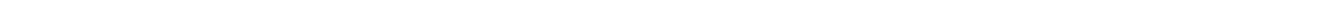<table style="width:88%; text-align:center;">
<tr style="color:white;">
<td style="background:"><strong>4</strong></td>
<td style="background:"><strong>20</strong></td>
<td style="background:"><strong>1</strong></td>
<td style="background:"><strong>7</strong></td>
</tr>
</table>
